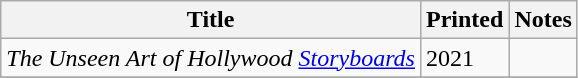<table class="wikitable">
<tr>
<th>Title</th>
<th>Printed</th>
<th>Notes</th>
</tr>
<tr>
<td><em>The Unseen Art of Hollywood <a href='#'>Storyboards</a></em></td>
<td>2021</td>
<td></td>
</tr>
<tr>
</tr>
</table>
